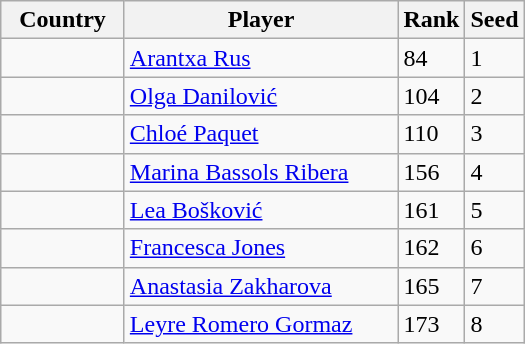<table class="wikitable">
<tr>
<th width="75">Country</th>
<th width="175">Player</th>
<th>Rank</th>
<th>Seed</th>
</tr>
<tr>
<td></td>
<td><a href='#'>Arantxa Rus</a></td>
<td>84</td>
<td>1</td>
</tr>
<tr>
<td></td>
<td><a href='#'>Olga Danilović</a></td>
<td>104</td>
<td>2</td>
</tr>
<tr>
<td></td>
<td><a href='#'>Chloé Paquet</a></td>
<td>110</td>
<td>3</td>
</tr>
<tr>
<td></td>
<td><a href='#'>Marina Bassols Ribera</a></td>
<td>156</td>
<td>4</td>
</tr>
<tr>
<td></td>
<td><a href='#'>Lea Bošković</a></td>
<td>161</td>
<td>5</td>
</tr>
<tr>
<td></td>
<td><a href='#'>Francesca Jones</a></td>
<td>162</td>
<td>6</td>
</tr>
<tr>
<td></td>
<td><a href='#'>Anastasia Zakharova</a></td>
<td>165</td>
<td>7</td>
</tr>
<tr>
<td></td>
<td><a href='#'>Leyre Romero Gormaz</a></td>
<td>173</td>
<td>8</td>
</tr>
</table>
